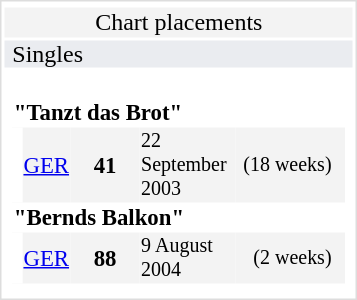<table style="float:right; clear:right; display:table; background-color:#FFFFFF; width:220px; border:1px solid #DDD; margin-left:1em">
<tr>
</tr>
<tr>
<td style='background-color:#F3F3F3; text-align:center;'><span>Chart placements</span></td>
</tr>
<tr style='background:#EAECF0;'>
<td style='padding:0 .3em;'><span>Singles</span></td>
</tr>
<tr>
<td style='padding:0 .3em .5em .3em;'><br><table style="border-collapse:collapse; width:222px; display:table">
<tr>
<td colspan='6' style='font-size:95%;font-weight:bold;'>"Tanzt das Brot"</td>
</tr>
<tr style='background:#F3F3F3;'>
<td style='width:3%; background-color:white;'> </td>
<td style='width:12%; font-size:95%; line-height:90%;'><a href='#'>GER</a></td>
<td style='width:27%; font-size:95%; font-weight:bold; text-align:center;'>41</td>
<td style='width:30%; font-size:smaller;'>22 September 2003</td>
<td style='width:23%; text-align:right; padding-left:5px; font-size:smaller;'>(18 weeks)</td>
<td style='width:5%; font-size:smaller;'></td>
</tr>
<tr>
<td colspan='6' style='font-size:95%;font-weight:bold;'>"Bernds Balkon"</td>
</tr>
<tr style='background:#F3F3F3;'>
<td style='width:3%; background-color:white;'> </td>
<td style='width:12%; font-size:95%; line-height:90%;'><a href='#'>GER</a></td>
<td style='width:27%; font-size:95%; font-weight:bold; text-align:center;'>88</td>
<td style='width:30%; font-size:smaller;'>9 August 2004</td>
<td style='width:23%; text-align:right; padding-left:5px; font-size:smaller;'>(2 weeks)</td>
<td style='width:5%; font-size:smaller;'></td>
</tr>
</table>
</td>
</tr>
</table>
